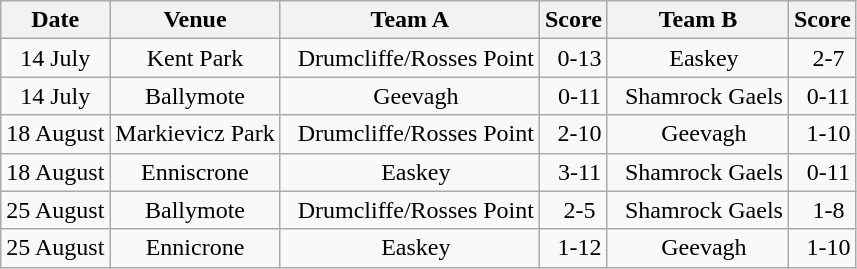<table class="wikitable">
<tr>
<th>Date</th>
<th>Venue</th>
<th>Team A</th>
<th>Score</th>
<th>Team B</th>
<th>Score</th>
</tr>
<tr align="center">
<td>14 July</td>
<td>Kent Park</td>
<td>  Drumcliffe/Rosses Point</td>
<td>  0-13</td>
<td>  Easkey</td>
<td>  2-7</td>
</tr>
<tr align="center">
<td>14 July</td>
<td>Ballymote</td>
<td>  Geevagh</td>
<td>  0-11</td>
<td>  Shamrock Gaels</td>
<td>  0-11</td>
</tr>
<tr align="center">
<td>18 August</td>
<td>Markievicz Park</td>
<td>  Drumcliffe/Rosses Point</td>
<td>  2-10</td>
<td>  Geevagh</td>
<td>  1-10</td>
</tr>
<tr align="center">
<td>18 August</td>
<td>Enniscrone</td>
<td>  Easkey</td>
<td>  3-11</td>
<td>  Shamrock Gaels</td>
<td>  0-11</td>
</tr>
<tr align="center">
<td>25 August</td>
<td>Ballymote</td>
<td>  Drumcliffe/Rosses Point</td>
<td>  2-5</td>
<td>  Shamrock Gaels</td>
<td>  1-8</td>
</tr>
<tr align="center">
<td>25 August</td>
<td>Ennicrone</td>
<td>  Easkey</td>
<td>  1-12</td>
<td>  Geevagh</td>
<td>  1-10</td>
</tr>
</table>
